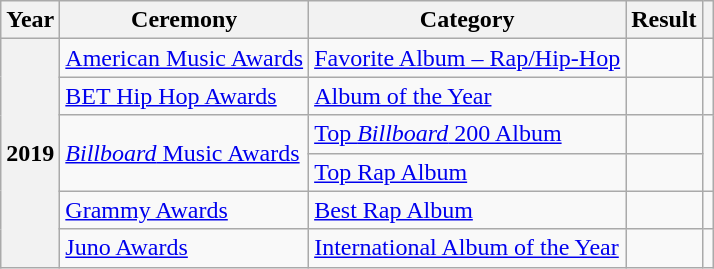<table class="wikitable sortable plainrowheaders" style="border:none; margin:0;">
<tr>
<th scope="col">Year</th>
<th scope="col">Ceremony</th>
<th scope="col">Category</th>
<th scope="col">Result</th>
<th scope="col" class="unsortable"></th>
</tr>
<tr>
<th scope="row" rowspan="6">2019</th>
<td><a href='#'>American Music Awards</a></td>
<td><a href='#'>Favorite Album – Rap/Hip-Hop</a></td>
<td></td>
<td style="text-align:center;"></td>
</tr>
<tr>
<td><a href='#'>BET Hip Hop Awards</a></td>
<td><a href='#'>Album of the Year</a></td>
<td></td>
<td style="text-align:center;"></td>
</tr>
<tr>
<td rowspan="2"><a href='#'><em>Billboard</em> Music Awards</a></td>
<td><a href='#'>Top <em>Billboard</em> 200 Album</a></td>
<td></td>
<td rowspan="2" style="text-align:center;"></td>
</tr>
<tr>
<td><a href='#'>Top Rap Album</a></td>
<td></td>
</tr>
<tr>
<td><a href='#'>Grammy Awards</a></td>
<td><a href='#'>Best Rap Album</a></td>
<td></td>
<td style="text-align:center;"></td>
</tr>
<tr>
<td><a href='#'>Juno Awards</a></td>
<td><a href='#'>International Album of the Year</a></td>
<td></td>
<td style="text-align:center;"></td>
</tr>
</table>
